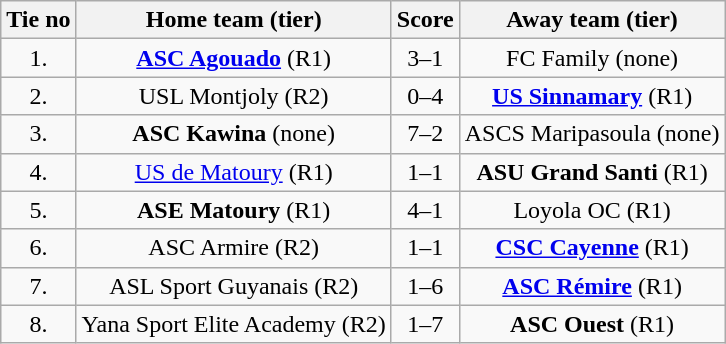<table class="wikitable" style="text-align: center">
<tr>
<th>Tie no</th>
<th>Home team (tier)</th>
<th>Score</th>
<th>Away team (tier)</th>
</tr>
<tr>
<td>1.</td>
<td> <strong><a href='#'>ASC Agouado</a></strong> (R1)</td>
<td>3–1</td>
<td>FC Family (none) </td>
</tr>
<tr>
<td>2.</td>
<td> USL Montjoly (R2)</td>
<td>0–4</td>
<td><strong><a href='#'>US Sinnamary</a></strong> (R1) </td>
</tr>
<tr>
<td>3.</td>
<td> <strong>ASC Kawina</strong> (none)</td>
<td>7–2</td>
<td>ASCS Maripasoula (none) </td>
</tr>
<tr>
<td>4.</td>
<td> <a href='#'>US de Matoury</a> (R1)</td>
<td>1–1 </td>
<td><strong>ASU Grand Santi</strong> (R1) </td>
</tr>
<tr>
<td>5.</td>
<td> <strong>ASE Matoury</strong> (R1)</td>
<td>4–1</td>
<td>Loyola OC (R1) </td>
</tr>
<tr>
<td>6.</td>
<td> ASC Armire (R2)</td>
<td>1–1 </td>
<td><strong><a href='#'>CSC Cayenne</a></strong> (R1) </td>
</tr>
<tr>
<td>7.</td>
<td> ASL Sport Guyanais (R2)</td>
<td>1–6</td>
<td><strong><a href='#'>ASC Rémire</a></strong> (R1) </td>
</tr>
<tr>
<td>8.</td>
<td> Yana Sport Elite Academy (R2)</td>
<td>1–7</td>
<td><strong>ASC Ouest</strong> (R1) </td>
</tr>
</table>
